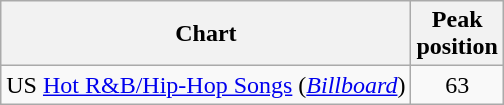<table class="wikitable">
<tr>
<th style="text-align:center;">Chart</th>
<th style="text-align:center;">Peak<br>position</th>
</tr>
<tr>
<td align="left">US <a href='#'>Hot R&B/Hip-Hop Songs</a> (<em><a href='#'>Billboard</a></em>)</td>
<td style="text-align:center;">63</td>
</tr>
</table>
